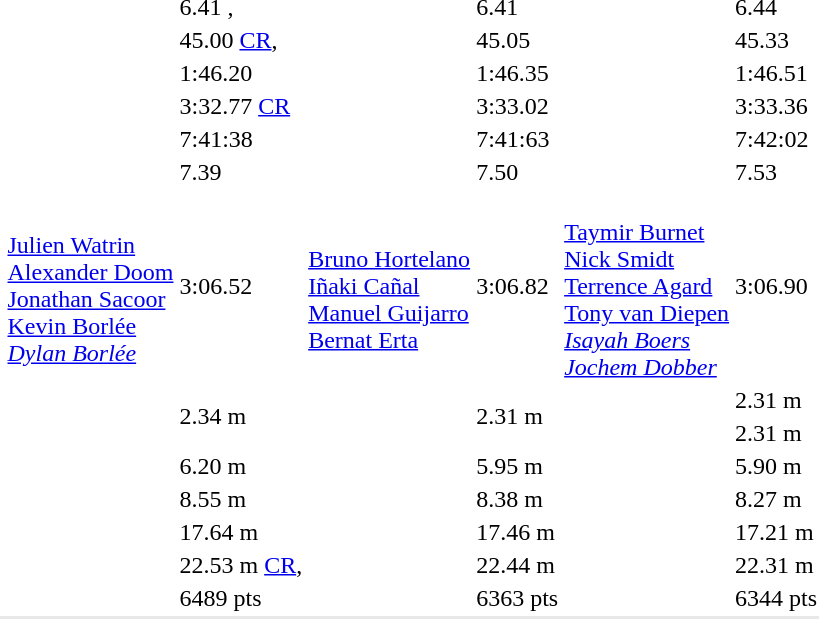<table>
<tr>
<td></td>
<td></td>
<td>6.41 , </td>
<td></td>
<td>6.41 </td>
<td></td>
<td>6.44 </td>
</tr>
<tr>
<td></td>
<td></td>
<td>45.00 <a href='#'>CR</a>, </td>
<td></td>
<td>45.05 </td>
<td></td>
<td>45.33 </td>
</tr>
<tr>
<td></td>
<td></td>
<td>1:46.20</td>
<td></td>
<td>1:46.35</td>
<td></td>
<td>1:46.51</td>
</tr>
<tr>
<td></td>
<td></td>
<td>3:32.77 <a href='#'>CR</a></td>
<td></td>
<td>3:33.02</td>
<td></td>
<td>3:33.36 </td>
</tr>
<tr>
<td></td>
<td></td>
<td>7:41:38</td>
<td></td>
<td>7:41:63</td>
<td></td>
<td>7:42:02 </td>
</tr>
<tr>
<td></td>
<td></td>
<td>7.39</td>
<td></td>
<td>7.50</td>
<td></td>
<td>7.53</td>
</tr>
<tr>
<td></td>
<td><br><a href='#'>Julien Watrin</a> <br><a href='#'>Alexander Doom</a><br><a href='#'>Jonathan Sacoor</a><br><a href='#'>Kevin Borlée</a><br><em><a href='#'>Dylan Borlée</a></em></td>
<td>3:06.52 </td>
<td><br><a href='#'>Bruno Hortelano</a><br><a href='#'>Iñaki Cañal</a><br><a href='#'>Manuel Guijarro</a><br><a href='#'>Bernat Erta</a></td>
<td>3:06.82 </td>
<td><br><a href='#'>Taymir Burnet</a><br><a href='#'>Nick Smidt</a><br><a href='#'>Terrence Agard</a><br><a href='#'>Tony van Diepen</a><br><em><a href='#'>Isayah Boers</a></em><br><em><a href='#'>Jochem Dobber</a></em></td>
<td>3:06.90 </td>
</tr>
<tr>
<td rowspan=2></td>
<td rowspan=2></td>
<td rowspan=2>2.34 m</td>
<td rowspan=2></td>
<td rowspan=2>2.31 m </td>
<td></td>
<td>2.31 m </td>
</tr>
<tr>
<td></td>
<td>2.31 m </td>
</tr>
<tr>
<td></td>
<td></td>
<td>6.20 m </td>
<td></td>
<td>5.95 m </td>
<td></td>
<td>5.90 m</td>
</tr>
<tr>
<td></td>
<td></td>
<td>8.55 m </td>
<td></td>
<td>8.38 m </td>
<td></td>
<td>8.27 m </td>
</tr>
<tr>
<td></td>
<td></td>
<td>17.64 m </td>
<td></td>
<td>17.46 m </td>
<td></td>
<td>17.21 m </td>
</tr>
<tr>
<td></td>
<td></td>
<td>22.53 m <a href='#'>CR</a>, </td>
<td></td>
<td>22.44 m</td>
<td></td>
<td>22.31 m </td>
</tr>
<tr>
<td></td>
<td></td>
<td>6489 pts </td>
<td></td>
<td>6363 pts </td>
<td></td>
<td>6344 pts </td>
</tr>
<tr style="background:#e8e8e8;">
<td colspan=7></td>
</tr>
</table>
